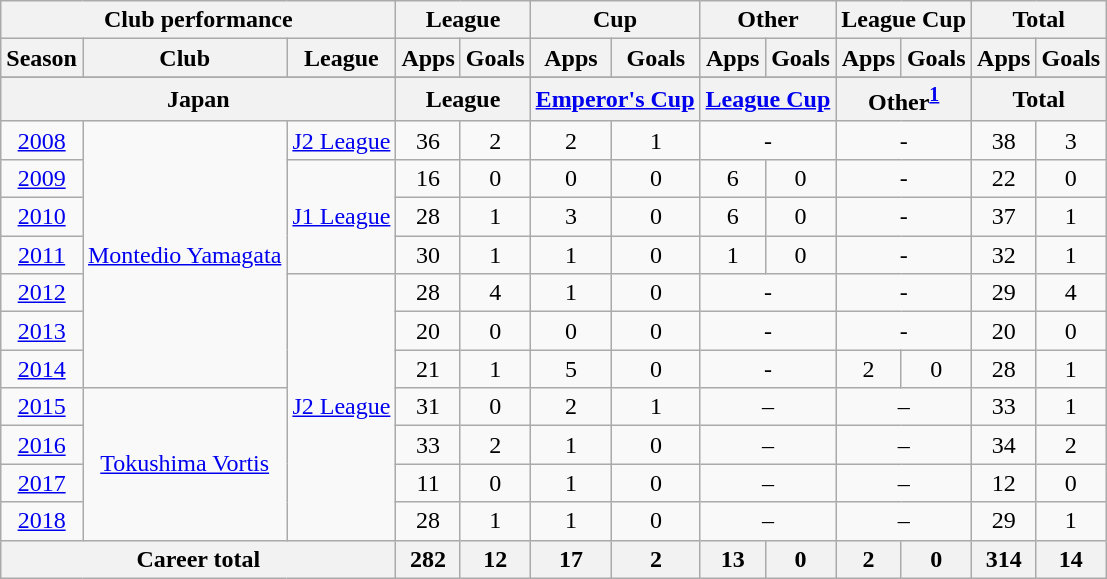<table class="wikitable" style="text-align:center">
<tr>
<th colspan=3>Club performance</th>
<th colspan=2>League</th>
<th colspan=2>Cup</th>
<th colspan=2>Other</th>
<th colspan=2>League Cup</th>
<th colspan=2>Total</th>
</tr>
<tr>
<th>Season</th>
<th>Club</th>
<th>League</th>
<th>Apps</th>
<th>Goals</th>
<th>Apps</th>
<th>Goals</th>
<th>Apps</th>
<th>Goals</th>
<th>Apps</th>
<th>Goals</th>
<th>Apps</th>
<th>Goals</th>
</tr>
<tr>
</tr>
<tr>
<th colspan=3>Japan</th>
<th colspan=2>League</th>
<th colspan=2><a href='#'>Emperor's Cup</a></th>
<th colspan=2><a href='#'>League Cup</a></th>
<th colspan="2">Other<sup><a href='#'>1</a></sup></th>
<th colspan=2>Total</th>
</tr>
<tr>
<td><a href='#'>2008</a></td>
<td rowspan="7"><a href='#'>Montedio Yamagata</a></td>
<td><a href='#'>J2 League</a></td>
<td>36</td>
<td>2</td>
<td>2</td>
<td>1</td>
<td colspan="2">-</td>
<td colspan="2">-</td>
<td>38</td>
<td>3</td>
</tr>
<tr>
<td><a href='#'>2009</a></td>
<td rowspan="3"><a href='#'>J1 League</a></td>
<td>16</td>
<td>0</td>
<td>0</td>
<td>0</td>
<td>6</td>
<td>0</td>
<td colspan="2">-</td>
<td>22</td>
<td>0</td>
</tr>
<tr>
<td><a href='#'>2010</a></td>
<td>28</td>
<td>1</td>
<td>3</td>
<td>0</td>
<td>6</td>
<td>0</td>
<td colspan="2">-</td>
<td>37</td>
<td>1</td>
</tr>
<tr>
<td><a href='#'>2011</a></td>
<td>30</td>
<td>1</td>
<td>1</td>
<td>0</td>
<td>1</td>
<td>0</td>
<td colspan="2">-</td>
<td>32</td>
<td>1</td>
</tr>
<tr>
<td><a href='#'>2012</a></td>
<td rowspan="7"><a href='#'>J2 League</a></td>
<td>28</td>
<td>4</td>
<td>1</td>
<td>0</td>
<td colspan="2">-</td>
<td colspan="2">-</td>
<td>29</td>
<td>4</td>
</tr>
<tr>
<td><a href='#'>2013</a></td>
<td>20</td>
<td>0</td>
<td>0</td>
<td>0</td>
<td colspan="2">-</td>
<td colspan="2">-</td>
<td>20</td>
<td>0</td>
</tr>
<tr>
<td><a href='#'>2014</a></td>
<td>21</td>
<td>1</td>
<td>5</td>
<td>0</td>
<td colspan="2">-</td>
<td>2</td>
<td>0</td>
<td>28</td>
<td>1</td>
</tr>
<tr>
<td><a href='#'>2015</a></td>
<td rowspan="4"><a href='#'>Tokushima Vortis</a></td>
<td>31</td>
<td>0</td>
<td>2</td>
<td>1</td>
<td colspan="2">–</td>
<td colspan="2">–</td>
<td>33</td>
<td>1</td>
</tr>
<tr>
<td><a href='#'>2016</a></td>
<td>33</td>
<td>2</td>
<td>1</td>
<td>0</td>
<td colspan="2">–</td>
<td colspan="2">–</td>
<td>34</td>
<td>2</td>
</tr>
<tr>
<td><a href='#'>2017</a></td>
<td>11</td>
<td>0</td>
<td>1</td>
<td>0</td>
<td colspan="2">–</td>
<td colspan="2">–</td>
<td>12</td>
<td>0</td>
</tr>
<tr>
<td><a href='#'>2018</a></td>
<td>28</td>
<td>1</td>
<td>1</td>
<td>0</td>
<td colspan="2">–</td>
<td colspan="2">–</td>
<td>29</td>
<td>1</td>
</tr>
<tr>
<th colspan=3>Career total</th>
<th>282</th>
<th>12</th>
<th>17</th>
<th>2</th>
<th>13</th>
<th>0</th>
<th>2</th>
<th>0</th>
<th>314</th>
<th>14</th>
</tr>
</table>
